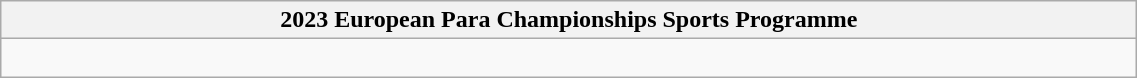<table class="wikitable" style="width: 60%;">
<tr>
<th>2023 European Para Championships Sports Programme</th>
</tr>
<tr>
<td><br></td>
</tr>
</table>
